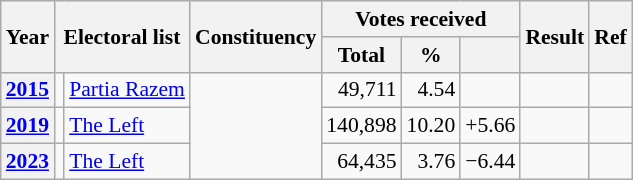<table class="wikitable" style="font-size: 90%;">
<tr>
<th rowspan="2">Year</th>
<th rowspan="2" colspan="2">Electoral list</th>
<th rowspan="2">Constituency</th>
<th colspan="3">Votes received</th>
<th rowspan="2">Result</th>
<th rowspan="2">Ref</th>
</tr>
<tr>
<th>Total</th>
<th>%</th>
<th></th>
</tr>
<tr>
<th><a href='#'>2015</a></th>
<td></td>
<td><a href='#'>Partia Razem</a></td>
<td rowspan="3"></td>
<td style="text-align: right;">49,711</td>
<td style="text-align: right;">4.54</td>
<td></td>
<td></td>
<td></td>
</tr>
<tr>
<th><a href='#'>2019</a></th>
<td></td>
<td><a href='#'>The Left</a></td>
<td style="text-align: right;">140,898</td>
<td style="text-align: right;">10.20</td>
<td style="text-align: right;">+5.66</td>
<td></td>
<td></td>
</tr>
<tr>
<th><a href='#'>2023</a></th>
<td></td>
<td><a href='#'>The Left</a></td>
<td style="text-align: right;">64,435</td>
<td style="text-align: right;">3.76</td>
<td style="text-align: right;">−6.44</td>
<td></td>
<td></td>
</tr>
</table>
